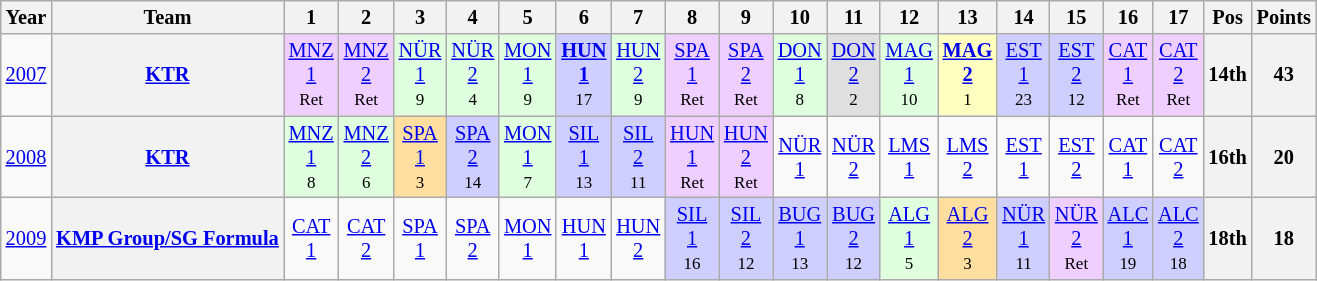<table class="wikitable" style="text-align:center; font-size:85%">
<tr>
<th>Year</th>
<th>Team</th>
<th>1</th>
<th>2</th>
<th>3</th>
<th>4</th>
<th>5</th>
<th>6</th>
<th>7</th>
<th>8</th>
<th>9</th>
<th>10</th>
<th>11</th>
<th>12</th>
<th>13</th>
<th>14</th>
<th>15</th>
<th>16</th>
<th>17</th>
<th>Pos</th>
<th>Points</th>
</tr>
<tr>
<td><a href='#'>2007</a></td>
<th><a href='#'>KTR</a></th>
<td style="background:#EFCFFF;"><a href='#'>MNZ<br>1</a><br><small>Ret</small></td>
<td style="background:#EFCFFF;"><a href='#'>MNZ<br>2</a><br><small>Ret</small></td>
<td style="background:#DFFFDF;"><a href='#'>NÜR<br>1</a><br><small>9</small></td>
<td style="background:#DFFFDF;"><a href='#'>NÜR<br>2</a><br><small>4</small></td>
<td style="background:#DFFFDF;"><a href='#'>MON<br>1</a><br><small>9</small></td>
<td style="background:#CFCFFF;"><strong><a href='#'>HUN<br>1</a></strong><br><small>17</small></td>
<td style="background:#DFFFDF;"><a href='#'>HUN<br>2</a><br><small>9</small></td>
<td style="background:#EFCFFF;"><a href='#'>SPA<br>1</a><br><small>Ret</small></td>
<td style="background:#EFCFFF;"><a href='#'>SPA<br>2</a><br><small>Ret</small></td>
<td style="background:#DFFFDF;"><a href='#'>DON<br>1</a><br><small>8</small></td>
<td style="background:#DFDFDF;"><a href='#'>DON<br>2</a><br><small>2</small></td>
<td style="background:#DFFFDF;"><a href='#'>MAG<br>1</a><br><small>10</small></td>
<td style="background:#FFFFBF;"><strong><a href='#'>MAG<br>2</a></strong><br><small>1</small></td>
<td style="background:#CFCFFF;"><a href='#'>EST<br>1</a><br><small>23</small></td>
<td style="background:#CFCFFF;"><a href='#'>EST<br>2</a><br><small>12</small></td>
<td style="background:#EFCFFF;"><a href='#'>CAT<br>1</a><br><small>Ret</small></td>
<td style="background:#EFCFFF;"><a href='#'>CAT<br>2</a><br><small>Ret</small></td>
<th>14th</th>
<th>43</th>
</tr>
<tr>
<td><a href='#'>2008</a></td>
<th><a href='#'>KTR</a></th>
<td style="background:#DFFFDF;"><a href='#'>MNZ<br>1</a><br><small>8</small></td>
<td style="background:#DFFFDF;"><a href='#'>MNZ<br>2</a><br><small>6</small></td>
<td style="background:#FFDF9F;"><a href='#'>SPA<br>1</a><br><small>3</small></td>
<td style="background:#CFCFFF;"><a href='#'>SPA<br>2</a><br><small>14</small></td>
<td style="background:#DFFFDF;"><a href='#'>MON<br>1</a><br><small>7</small></td>
<td style="background:#CFCFFF;"><a href='#'>SIL<br>1</a><br><small>13</small></td>
<td style="background:#CFCFFF;"><a href='#'>SIL<br>2</a><br><small>11</small></td>
<td style="background:#EFCFFF;"><a href='#'>HUN<br>1</a><br><small>Ret</small></td>
<td style="background:#EFCFFF;"><a href='#'>HUN<br>2</a><br><small>Ret</small></td>
<td><a href='#'>NÜR<br>1</a></td>
<td><a href='#'>NÜR<br>2</a></td>
<td><a href='#'>LMS<br>1</a></td>
<td><a href='#'>LMS<br>2</a></td>
<td><a href='#'>EST<br>1</a></td>
<td><a href='#'>EST<br>2</a></td>
<td><a href='#'>CAT<br>1</a></td>
<td><a href='#'>CAT<br>2</a></td>
<th>16th</th>
<th>20</th>
</tr>
<tr>
<td><a href='#'>2009</a></td>
<th nowrap><a href='#'>KMP Group/SG Formula</a></th>
<td><a href='#'>CAT<br>1</a></td>
<td><a href='#'>CAT<br>2</a></td>
<td><a href='#'>SPA<br>1</a></td>
<td><a href='#'>SPA<br>2</a></td>
<td><a href='#'>MON<br>1</a></td>
<td><a href='#'>HUN<br>1</a></td>
<td><a href='#'>HUN<br>2</a></td>
<td style="background:#CFCFFF;"><a href='#'>SIL<br>1</a><br><small>16</small></td>
<td style="background:#CFCFFF;"><a href='#'>SIL<br>2</a><br><small>12</small></td>
<td style="background:#CFCFFF;"><a href='#'>BUG<br>1</a><br><small>13</small></td>
<td style="background:#CFCFFF;"><a href='#'>BUG<br>2</a><br><small>12</small></td>
<td style="background:#DFFFDF;"><a href='#'>ALG<br>1</a><br><small>5</small></td>
<td style="background:#FFDF9F;"><a href='#'>ALG<br>2</a><br><small>3</small></td>
<td style="background:#CFCFFF;"><a href='#'>NÜR<br>1</a><br><small>11</small></td>
<td style="background:#EFCFFF;"><a href='#'>NÜR<br>2</a><br><small>Ret</small></td>
<td style="background:#CFCFFF;"><a href='#'>ALC<br>1</a><br><small>19</small></td>
<td style="background:#CFCFFF;"><a href='#'>ALC<br>2</a><br><small>18</small></td>
<th>18th</th>
<th>18</th>
</tr>
</table>
